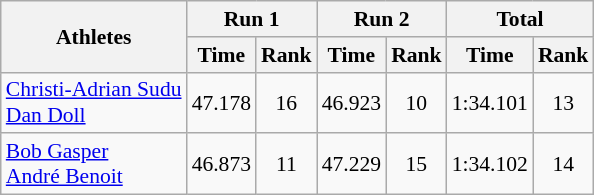<table class="wikitable" border="1" style="font-size:90%">
<tr>
<th rowspan="2">Athletes</th>
<th colspan="2">Run 1</th>
<th colspan="2">Run 2</th>
<th colspan="2">Total</th>
</tr>
<tr>
<th>Time</th>
<th>Rank</th>
<th>Time</th>
<th>Rank</th>
<th>Time</th>
<th>Rank</th>
</tr>
<tr>
<td><a href='#'>Christi-Adrian Sudu</a><br><a href='#'>Dan Doll</a></td>
<td align="center">47.178</td>
<td align="center">16</td>
<td align="center">46.923</td>
<td align="center">10</td>
<td align="center">1:34.101</td>
<td align="center">13</td>
</tr>
<tr>
<td><a href='#'>Bob Gasper</a><br><a href='#'>André Benoit</a></td>
<td align="center">46.873</td>
<td align="center">11</td>
<td align="center">47.229</td>
<td align="center">15</td>
<td align="center">1:34.102</td>
<td align="center">14</td>
</tr>
</table>
